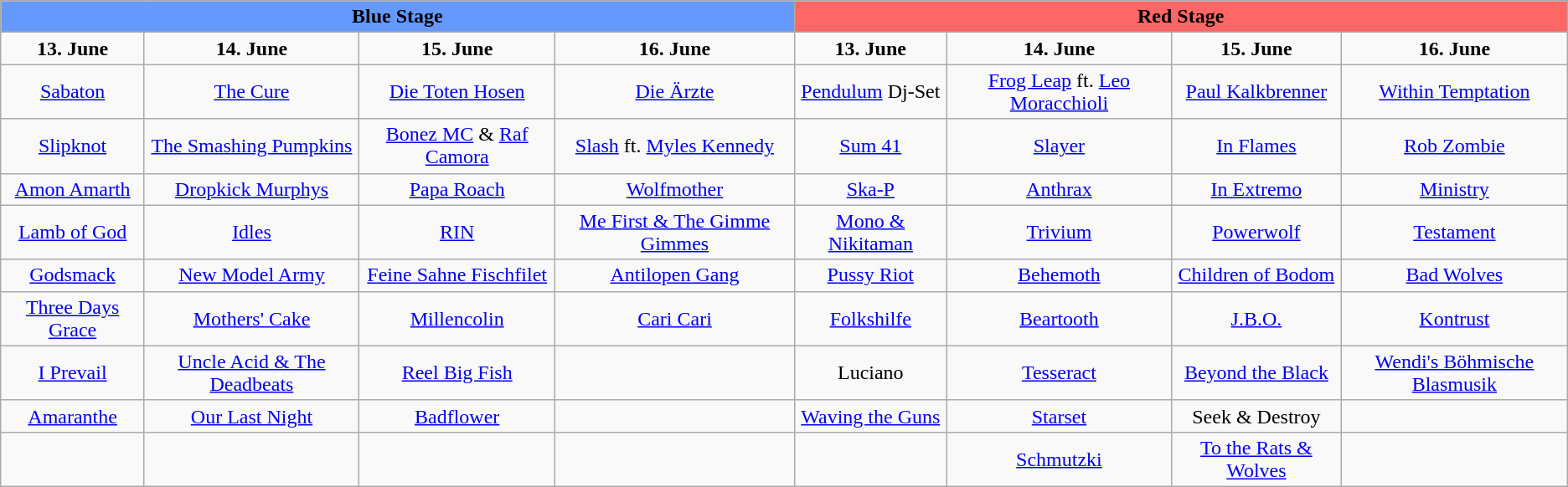<table class="wikitable" style="text-align:center">
<tr>
<td colspan="4" style="background-color:#6699FF"><strong>Blue Stage</strong></td>
<td colspan="4" style="background-color:#FF6666"><strong>Red Stage</strong></td>
</tr>
<tr>
<td><strong>13. June</strong></td>
<td><strong>14. June</strong></td>
<td><strong>15. June</strong></td>
<td><strong>16. June</strong></td>
<td><strong>13. June</strong></td>
<td><strong>14. June</strong></td>
<td><strong>15. June</strong></td>
<td><strong>16. June</strong></td>
</tr>
<tr>
<td><a href='#'>Sabaton</a></td>
<td><a href='#'>The Cure</a></td>
<td><a href='#'>Die Toten Hosen</a></td>
<td><a href='#'>Die Ärzte</a></td>
<td><a href='#'>Pendulum</a> Dj-Set</td>
<td><a href='#'>Frog Leap</a> ft. <a href='#'>Leo Moracchioli</a></td>
<td><a href='#'>Paul Kalkbrenner</a></td>
<td><a href='#'>Within Temptation</a></td>
</tr>
<tr>
<td><a href='#'>Slipknot</a></td>
<td><a href='#'>The Smashing Pumpkins</a></td>
<td><a href='#'>Bonez MC</a> & <a href='#'>Raf Camora</a></td>
<td><a href='#'>Slash</a> ft. <a href='#'>Myles Kennedy</a></td>
<td><a href='#'>Sum 41</a></td>
<td><a href='#'>Slayer</a></td>
<td><a href='#'>In Flames</a></td>
<td><a href='#'>Rob Zombie</a></td>
</tr>
<tr>
<td><a href='#'>Amon Amarth</a></td>
<td><a href='#'>Dropkick Murphys</a></td>
<td><a href='#'>Papa Roach</a></td>
<td><a href='#'>Wolfmother</a></td>
<td><a href='#'>Ska-P</a></td>
<td><a href='#'>Anthrax</a></td>
<td><a href='#'>In Extremo</a></td>
<td><a href='#'>Ministry</a></td>
</tr>
<tr>
<td><a href='#'>Lamb of God</a></td>
<td><a href='#'>Idles</a></td>
<td><a href='#'>RIN</a></td>
<td><a href='#'>Me First & The Gimme Gimmes</a></td>
<td><a href='#'>Mono & Nikitaman</a></td>
<td><a href='#'>Trivium</a></td>
<td><a href='#'>Powerwolf</a></td>
<td><a href='#'>Testament</a></td>
</tr>
<tr>
<td><a href='#'>Godsmack</a></td>
<td><a href='#'>New Model Army</a></td>
<td><a href='#'>Feine Sahne Fischfilet</a></td>
<td><a href='#'>Antilopen Gang</a></td>
<td><a href='#'>Pussy Riot</a></td>
<td><a href='#'>Behemoth</a></td>
<td><a href='#'>Children of Bodom</a></td>
<td><a href='#'>Bad Wolves</a></td>
</tr>
<tr>
<td><a href='#'>Three Days Grace</a></td>
<td><a href='#'>Mothers' Cake</a></td>
<td><a href='#'>Millencolin</a></td>
<td><a href='#'>Cari Cari</a></td>
<td><a href='#'>Folkshilfe</a></td>
<td><a href='#'>Beartooth</a></td>
<td><a href='#'>J.B.O.</a></td>
<td><a href='#'>Kontrust</a></td>
</tr>
<tr>
<td><a href='#'>I Prevail</a></td>
<td><a href='#'>Uncle Acid & The Deadbeats</a></td>
<td><a href='#'>Reel Big Fish</a></td>
<td></td>
<td>Luciano</td>
<td><a href='#'>Tesseract</a></td>
<td><a href='#'>Beyond the Black</a></td>
<td><a href='#'>Wendi's Böhmische Blasmusik</a></td>
</tr>
<tr>
<td><a href='#'>Amaranthe</a></td>
<td><a href='#'>Our Last Night</a></td>
<td><a href='#'>Badflower</a></td>
<td></td>
<td><a href='#'>Waving the Guns</a></td>
<td><a href='#'>Starset</a></td>
<td>Seek & Destroy</td>
<td></td>
</tr>
<tr>
<td></td>
<td></td>
<td></td>
<td></td>
<td></td>
<td><a href='#'>Schmutzki</a></td>
<td><a href='#'>To the Rats & Wolves</a></td>
<td></td>
</tr>
</table>
